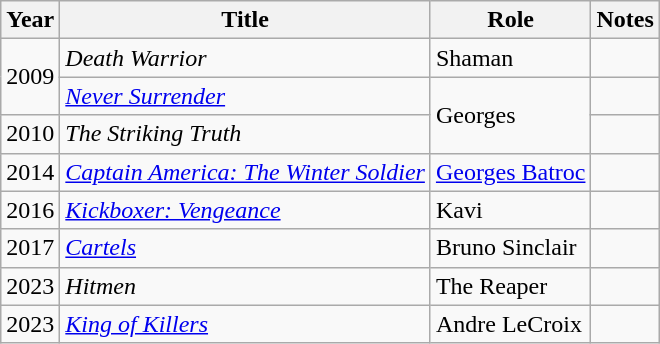<table class="wikitable sortable">
<tr>
<th>Year</th>
<th>Title</th>
<th>Role</th>
<th class="unsortable">Notes</th>
</tr>
<tr>
<td rowspan="2">2009</td>
<td><em>Death Warrior</em></td>
<td>Shaman</td>
<td></td>
</tr>
<tr>
<td><em><a href='#'>Never Surrender</a></em></td>
<td rowspan="2">Georges</td>
<td></td>
</tr>
<tr>
<td>2010</td>
<td><em>The Striking Truth</em></td>
<td></td>
</tr>
<tr>
<td>2014</td>
<td><em><a href='#'>Captain America: The Winter Soldier</a></em></td>
<td><a href='#'>Georges Batroc</a></td>
<td></td>
</tr>
<tr>
<td>2016</td>
<td><em><a href='#'>Kickboxer: Vengeance</a></em></td>
<td>Kavi</td>
<td></td>
</tr>
<tr>
<td>2017</td>
<td><em><a href='#'>Cartels</a></em></td>
<td>Bruno Sinclair</td>
<td></td>
</tr>
<tr>
<td>2023</td>
<td><em>Hitmen</em></td>
<td>The Reaper</td>
<td></td>
</tr>
<tr>
<td>2023</td>
<td><em><a href='#'>King of Killers</a></em></td>
<td>Andre LeCroix</td>
<td></td>
</tr>
</table>
